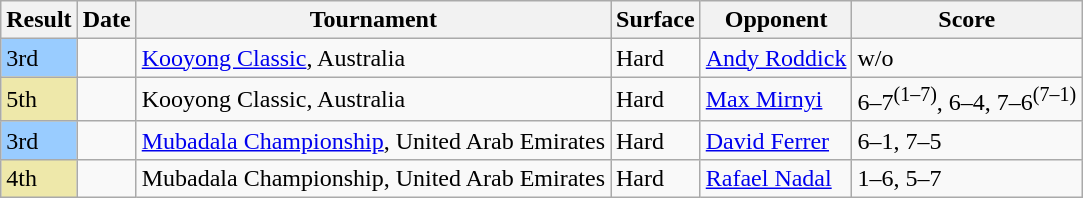<table class="sortable wikitable">
<tr>
<th>Result</th>
<th>Date</th>
<th>Tournament</th>
<th>Surface</th>
<th>Opponent</th>
<th class="unsortable">Score</th>
</tr>
<tr>
<td style="background:#9cf;">3rd</td>
<td><a href='#'></a></td>
<td><a href='#'>Kooyong Classic</a>, Australia</td>
<td>Hard</td>
<td> <a href='#'>Andy Roddick</a></td>
<td>w/o</td>
</tr>
<tr>
<td style="background:#eee8aa;">5th</td>
<td><a href='#'></a></td>
<td>Kooyong Classic, Australia</td>
<td>Hard</td>
<td> <a href='#'>Max Mirnyi</a></td>
<td>6–7<sup>(1–7)</sup>, 6–4, 7–6<sup>(7–1)</sup></td>
</tr>
<tr>
<td style="background:#9cf;">3rd</td>
<td><a href='#'></a></td>
<td><a href='#'>Mubadala Championship</a>, United Arab Emirates</td>
<td>Hard</td>
<td> <a href='#'>David Ferrer</a></td>
<td>6–1, 7–5</td>
</tr>
<tr>
<td style="background:#eee8aa;">4th</td>
<td><a href='#'></a></td>
<td Mubadala World Tennis Championship>Mubadala Championship, United Arab Emirates</td>
<td>Hard</td>
<td> <a href='#'>Rafael Nadal</a></td>
<td>1–6, 5–7</td>
</tr>
</table>
